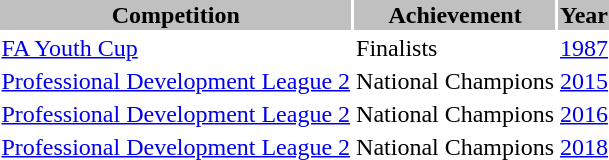<table class="toccolours">
<tr>
<th bgcolor=silver>Competition</th>
<th bgcolor=silver>Achievement</th>
<th bgcolor=silver>Year</th>
</tr>
<tr>
<td><a href='#'>FA Youth Cup</a></td>
<td>Finalists</td>
<td><a href='#'>1987</a></td>
</tr>
<tr>
<td><a href='#'>Professional Development League 2</a></td>
<td>National Champions</td>
<td><a href='#'>2015</a></td>
</tr>
<tr>
<td><a href='#'>Professional Development League 2</a></td>
<td>National Champions</td>
<td><a href='#'>2016</a></td>
</tr>
<tr>
<td><a href='#'>Professional Development League 2</a></td>
<td>National Champions</td>
<td><a href='#'>2018</a></td>
</tr>
<tr>
</tr>
<tr>
</tr>
</table>
